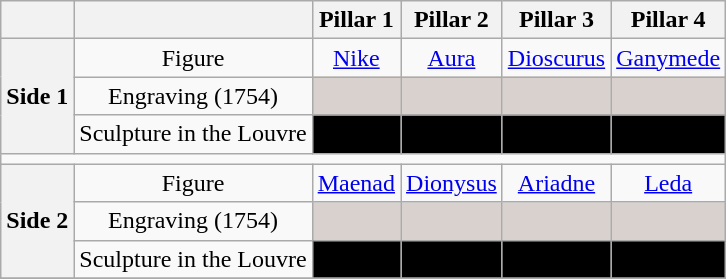<table class="wikitable">
<tr>
<th></th>
<th></th>
<th>Pillar 1</th>
<th>Pillar 2</th>
<th>Pillar 3</th>
<th>Pillar 4</th>
</tr>
<tr>
<th rowspan="3">Side 1</th>
<td style="text-align:center">Figure</td>
<td style="text-align:center"><a href='#'>Nike</a></td>
<td style="text-align:center"><a href='#'>Aura</a></td>
<td style="text-align:center"><a href='#'>Dioscurus</a></td>
<td style="text-align:center"><a href='#'>Ganymede</a></td>
</tr>
<tr>
<td style="text-align:center">Engraving (1754)</td>
<td style="text-align:center;background-color:#D9D1CE"></td>
<td style="text-align:center;background-color:#D9D1CE"></td>
<td style="text-align:center;background-color:#D9D1CE"></td>
<td style="text-align:center;background-color:#D9D1CE"></td>
</tr>
<tr>
<td style="text-align:center">Sculpture in the Louvre</td>
<td style="text-align:center;background-color:#000"></td>
<td style="text-align:center;background-color:#000"></td>
<td style="text-align:center;background-color:#000"></td>
<td style="text-align:center;background-color:#000"></td>
</tr>
<tr>
<td colspan="6"></td>
</tr>
<tr>
<th rowspan="3">Side 2</th>
<td style="text-align:center">Figure</td>
<td style="text-align:center"><a href='#'>Maenad</a></td>
<td style="text-align:center"><a href='#'>Dionysus</a></td>
<td style="text-align:center"><a href='#'>Ariadne</a></td>
<td style="text-align:center"><a href='#'>Leda</a></td>
</tr>
<tr>
<td style="text-align:center">Engraving (1754)</td>
<td style="text-align:center;background-color:#D9D1CE"></td>
<td style="text-align:center;background-color:#D9D1CE"></td>
<td style="text-align:center;background-color:#D9D1CE"></td>
<td style="text-align:center;background-color:#D9D1CE"></td>
</tr>
<tr>
<td style="text-align:center">Sculpture in the Louvre</td>
<td style="text-align:center;background-color:#000"></td>
<td style="text-align:center;background-color:#000"></td>
<td style="text-align:center;background-color:#000"></td>
<td style="text-align:center;background-color:#000"></td>
</tr>
<tr>
</tr>
</table>
